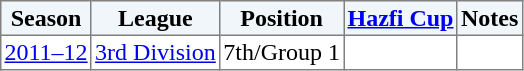<table border="1" cellpadding="2" style="border-collapse:collapse; text-align:center; font-size:normal;">
<tr style="background:#f0f6fa;">
<th>Season</th>
<th>League</th>
<th>Position</th>
<th><a href='#'>Hazfi Cup</a></th>
<th>Notes</th>
</tr>
<tr>
<td><a href='#'>2011–12</a></td>
<td><a href='#'>3rd Division</a></td>
<td>7th/Group 1</td>
<td></td>
<td></td>
</tr>
</table>
